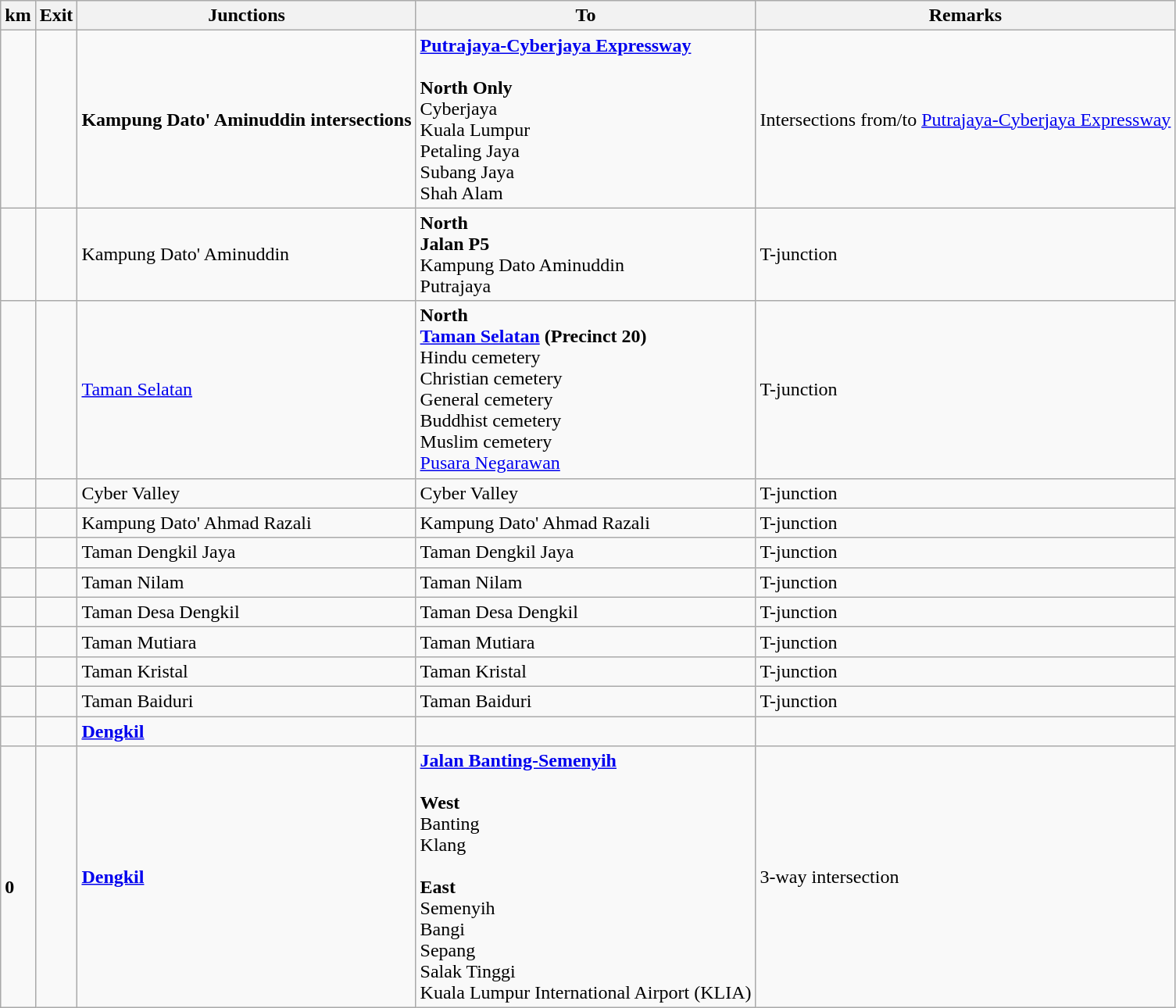<table class="wikitable">
<tr>
<th>km</th>
<th>Exit</th>
<th>Junctions</th>
<th>To</th>
<th>Remarks</th>
</tr>
<tr>
<td></td>
<td></td>
<td><strong>Kampung Dato' Aminuddin intersections</strong></td>
<td> <strong><a href='#'>Putrajaya-Cyberjaya Expressway</a></strong><br><br><strong>North Only</strong><br> Cyberjaya<br> Kuala Lumpur<br> Petaling Jaya<br> Subang Jaya<br> Shah Alam</td>
<td>Intersections from/to  <a href='#'>Putrajaya-Cyberjaya Expressway</a></td>
</tr>
<tr>
<td></td>
<td></td>
<td>Kampung Dato' Aminuddin</td>
<td><strong>North </strong><br><strong>Jalan P5</strong><br>Kampung Dato Aminuddin<br>Putrajaya</td>
<td>T-junction</td>
</tr>
<tr>
<td></td>
<td></td>
<td><a href='#'>Taman Selatan</a></td>
<td><strong>North </strong><br><strong><a href='#'>Taman Selatan</a> (Precinct 20)</strong><br>Hindu cemetery<br>Christian cemetery<br>General cemetery<br>Buddhist cemetery<br>Muslim cemetery<br><a href='#'>Pusara Negarawan</a></td>
<td>T-junction</td>
</tr>
<tr>
<td></td>
<td></td>
<td>Cyber Valley</td>
<td>Cyber Valley</td>
<td>T-junction</td>
</tr>
<tr>
<td></td>
<td></td>
<td>Kampung Dato' Ahmad Razali</td>
<td>Kampung Dato' Ahmad Razali</td>
<td>T-junction</td>
</tr>
<tr>
<td></td>
<td></td>
<td>Taman Dengkil Jaya</td>
<td>Taman Dengkil Jaya</td>
<td>T-junction</td>
</tr>
<tr>
<td></td>
<td></td>
<td>Taman Nilam</td>
<td>Taman Nilam</td>
<td>T-junction</td>
</tr>
<tr>
<td></td>
<td></td>
<td>Taman Desa Dengkil</td>
<td>Taman Desa Dengkil</td>
<td>T-junction</td>
</tr>
<tr>
<td></td>
<td></td>
<td>Taman Mutiara</td>
<td>Taman Mutiara</td>
<td>T-junction</td>
</tr>
<tr>
<td></td>
<td></td>
<td>Taman Kristal</td>
<td>Taman Kristal</td>
<td>T-junction</td>
</tr>
<tr>
<td></td>
<td></td>
<td>Taman Baiduri</td>
<td>Taman Baiduri</td>
<td>T-junction</td>
</tr>
<tr>
<td></td>
<td></td>
<td><strong><a href='#'>Dengkil</a></strong></td>
<td></td>
<td></td>
</tr>
<tr>
<td><br><strong>0</strong></td>
<td></td>
<td><strong><a href='#'>Dengkil</a></strong></td>
<td> <strong><a href='#'>Jalan Banting-Semenyih</a></strong><br><br><strong>West</strong><br> Banting<br> Klang<br><br><strong>East</strong><br> Semenyih<br> Bangi<br> Sepang<br> Salak Tinggi<br> Kuala Lumpur International Airport (KLIA) </td>
<td>3-way intersection</td>
</tr>
</table>
